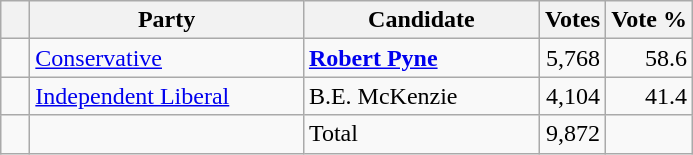<table class="wikitable">
<tr>
<th></th>
<th scope="col" width="175">Party</th>
<th scope="col" width="150">Candidate</th>
<th>Votes</th>
<th>Vote %</th>
</tr>
<tr>
<td>   </td>
<td><a href='#'>Conservative</a></td>
<td><strong><a href='#'>Robert Pyne</a></strong></td>
<td align=right>5,768</td>
<td align=right>58.6</td>
</tr>
<tr>
<td>   </td>
<td><a href='#'>Independent Liberal</a></td>
<td>B.E. McKenzie</td>
<td align=right>4,104</td>
<td align=right>41.4</td>
</tr>
<tr>
<td></td>
<td></td>
<td>Total</td>
<td align=right>9,872</td>
<td></td>
</tr>
</table>
